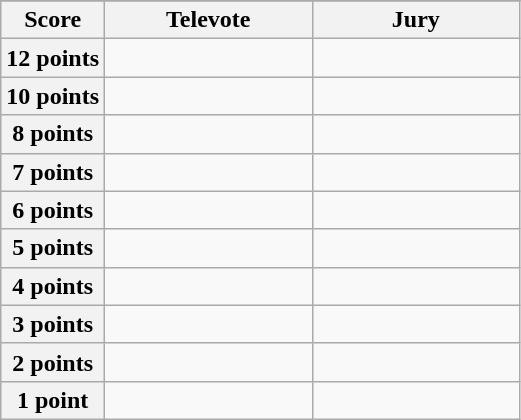<table class="wikitable">
<tr>
</tr>
<tr>
<th scope="col" width="20%">Score</th>
<th scope="col" width="40%">Televote</th>
<th scope="col" width="40%">Jury</th>
</tr>
<tr>
<th scope="row">12 points</th>
<td></td>
<td></td>
</tr>
<tr>
<th scope="row">10 points</th>
<td></td>
<td></td>
</tr>
<tr>
<th scope="row">8 points</th>
<td></td>
<td></td>
</tr>
<tr>
<th scope="row">7 points</th>
<td></td>
<td></td>
</tr>
<tr>
<th scope="row">6 points</th>
<td></td>
<td></td>
</tr>
<tr>
<th scope="row">5 points</th>
<td></td>
<td></td>
</tr>
<tr>
<th scope="row">4 points</th>
<td></td>
<td></td>
</tr>
<tr>
<th scope="row">3 points</th>
<td></td>
<td></td>
</tr>
<tr>
<th scope="row">2 points</th>
<td></td>
<td></td>
</tr>
<tr>
<th scope="row">1 point</th>
<td></td>
<td></td>
</tr>
</table>
